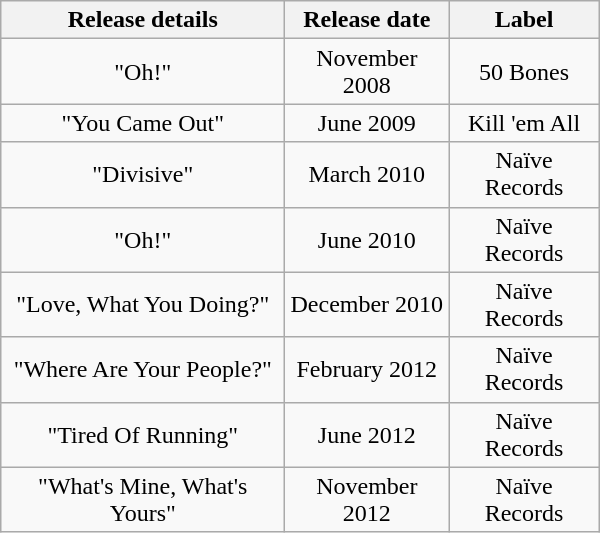<table class="wikitable" style="text-align: center; width: 400px; height: 200px;">
<tr>
<th>Release details</th>
<th>Release date</th>
<th>Label</th>
</tr>
<tr>
<td>"Oh!"</td>
<td>November 2008</td>
<td>50 Bones</td>
</tr>
<tr>
<td>"You Came Out"</td>
<td>June 2009</td>
<td>Kill 'em All</td>
</tr>
<tr>
<td>"Divisive"</td>
<td>March 2010</td>
<td>Naïve Records</td>
</tr>
<tr>
<td>"Oh!"</td>
<td>June 2010</td>
<td>Naïve Records</td>
</tr>
<tr>
<td>"Love, What You Doing?"</td>
<td>December 2010</td>
<td>Naïve Records</td>
</tr>
<tr>
<td>"Where Are Your People?"</td>
<td>February 2012</td>
<td>Naïve Records</td>
</tr>
<tr>
<td>"Tired Of Running"</td>
<td>June 2012</td>
<td>Naïve Records</td>
</tr>
<tr>
<td>"What's Mine, What's Yours"</td>
<td>November 2012</td>
<td>Naïve Records</td>
</tr>
</table>
